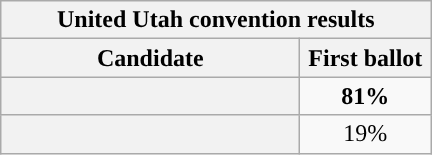<table class="wikitable sortable plainrowheaders">
<tr>
<th colspan="3" ><span>United Utah convention results</span></th>
</tr>
<tr style="background:#eee; text-align:center;">
<th scope="col" style="width: 12em">Candidate</th>
<th scope="col"  style="width: 5em">First ballot</th>
</tr>
<tr>
<th scope="row"><strong></strong></th>
<td style="text-align:center;"><strong>81%</strong></td>
</tr>
<tr>
<th scope="row"></th>
<td style="text-align:center;">19%</td>
</tr>
</table>
